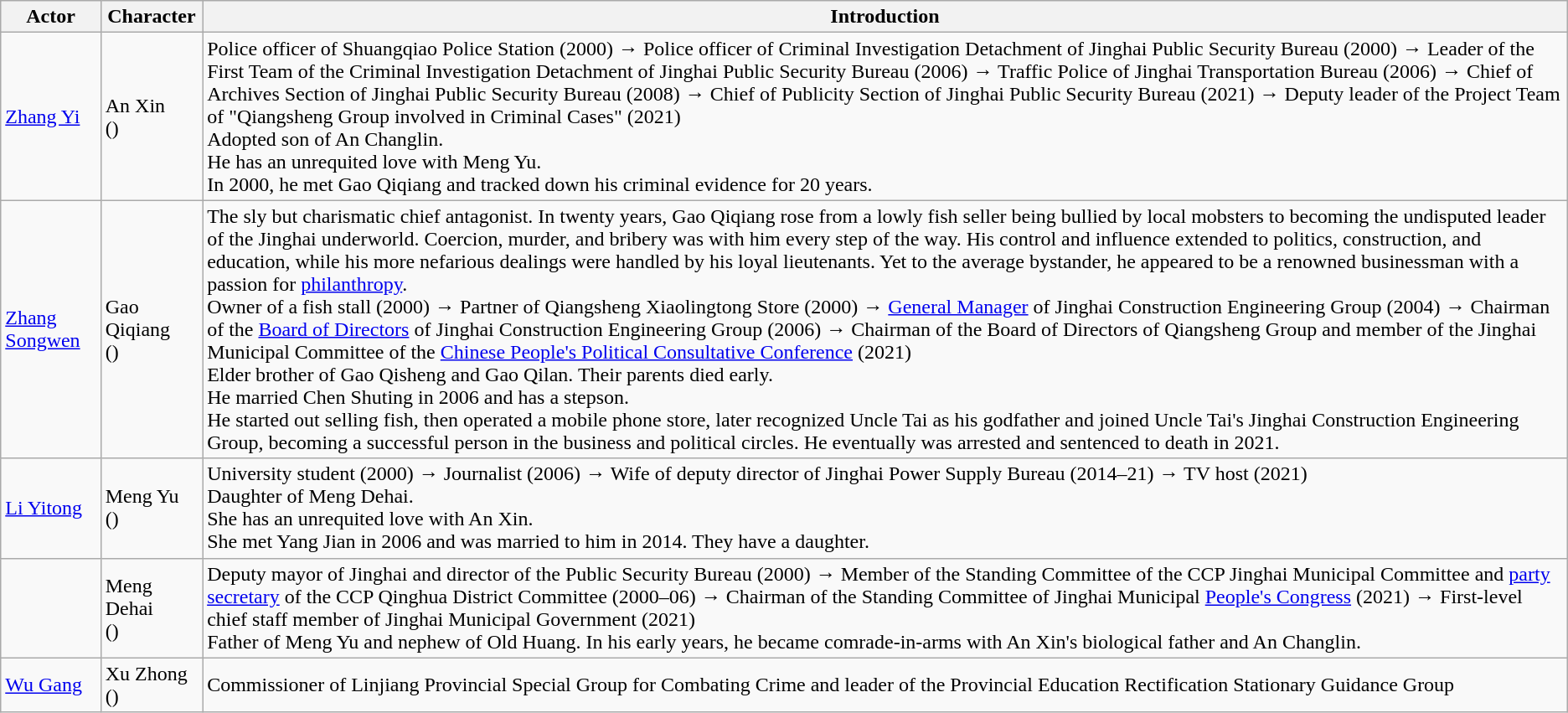<table class="wikitable">
<tr>
<th>Actor</th>
<th>Character</th>
<th>Introduction</th>
</tr>
<tr>
<td><a href='#'>Zhang Yi</a></td>
<td>An Xin<br>()</td>
<td>Police officer of Shuangqiao Police Station (2000) → Police officer of Criminal Investigation Detachment of Jinghai Public Security Bureau (2000) → Leader of the First Team of the Criminal Investigation Detachment of Jinghai Public Security Bureau (2006) → Traffic Police of Jinghai Transportation Bureau (2006) → Chief of Archives Section of Jinghai Public Security Bureau (2008) → Chief of Publicity Section of Jinghai Public Security Bureau (2021) → Deputy leader of the Project Team of "Qiangsheng Group involved in Criminal Cases" (2021)<br> Adopted son of An Changlin.<br> He has an unrequited love with Meng Yu.<br> In 2000, he met Gao Qiqiang and tracked down his criminal evidence for 20 years.</td>
</tr>
<tr>
<td><a href='#'>Zhang Songwen</a></td>
<td>Gao Qiqiang<br>()</td>
<td>The sly but charismatic chief antagonist. In twenty years, Gao Qiqiang rose from a lowly fish seller being bullied by local mobsters to becoming the undisputed leader of the Jinghai underworld. Coercion, murder, and bribery was with him every step of the way. His control and influence extended to politics, construction, and education, while his more nefarious dealings were handled by his loyal lieutenants. Yet to the average bystander, he appeared to be a renowned businessman with a passion for <a href='#'>philanthropy</a>.<br>Owner of a fish stall (2000) → Partner of Qiangsheng Xiaolingtong Store (2000) → <a href='#'>General Manager</a> of Jinghai Construction Engineering Group (2004) → Chairman of the <a href='#'>Board of Directors</a> of Jinghai Construction Engineering Group (2006) → Chairman of the Board of Directors of Qiangsheng Group and member of the Jinghai Municipal Committee of the <a href='#'>Chinese People's Political Consultative Conference</a> (2021)<br> Elder brother of Gao Qisheng and Gao Qilan. Their parents died early.<br> He married Chen Shuting in 2006 and has a stepson.<br> He started out selling fish, then operated a mobile phone store, later recognized Uncle Tai as his godfather and joined Uncle Tai's Jinghai Construction Engineering Group, becoming a successful person in the business and political circles. He eventually was arrested and sentenced to death in 2021.</td>
</tr>
<tr>
<td><a href='#'>Li Yitong</a></td>
<td>Meng Yu<br>()</td>
<td>University student (2000) → Journalist (2006) → Wife of deputy director of Jinghai Power Supply Bureau (2014–21) → TV host (2021)<br> Daughter of Meng Dehai.<br> She has an unrequited love with An Xin.<br> She met Yang Jian in 2006 and was married to him in 2014. They have a daughter.</td>
</tr>
<tr>
<td></td>
<td>Meng Dehai<br>()</td>
<td>Deputy mayor of Jinghai and director of the Public Security Bureau (2000) → Member of the Standing Committee of the CCP Jinghai Municipal Committee and <a href='#'>party secretary</a> of the CCP Qinghua District Committee (2000–06) → Chairman of the Standing Committee of Jinghai Municipal <a href='#'>People's Congress</a> (2021) → First-level chief staff member of Jinghai Municipal Government (2021)<br> Father of Meng Yu and nephew of Old Huang. In his early years, he became comrade-in-arms with An Xin's biological father and An Changlin.</td>
</tr>
<tr>
<td><a href='#'>Wu Gang</a></td>
<td>Xu Zhong<br>()</td>
<td>Commissioner of Linjiang Provincial Special Group for Combating Crime and leader of the Provincial Education Rectification Stationary Guidance Group</td>
</tr>
</table>
